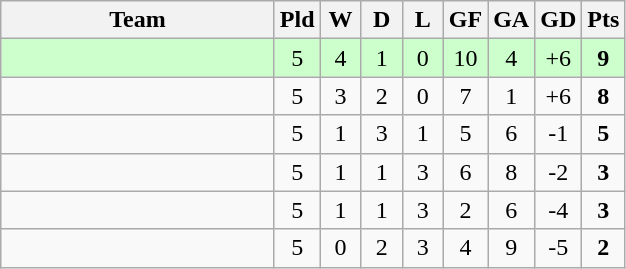<table class="wikitable" style="text-align:center;">
<tr>
<th width=175>Team</th>
<th width=20 abbr="Played">Pld</th>
<th width=20 abbr="Won">W</th>
<th width=20 abbr="Drawn">D</th>
<th width=20 abbr="Lost">L</th>
<th width=20 abbr="Goals for">GF</th>
<th width=20 abbr="Goals against">GA</th>
<th width=20 abbr="Goal difference">GD</th>
<th width=20 abbr="Points">Pts</th>
</tr>
<tr bgcolor=#ccffcc>
<td align=left></td>
<td>5</td>
<td>4</td>
<td>1</td>
<td>0</td>
<td>10</td>
<td>4</td>
<td>+6</td>
<td><strong>9</strong></td>
</tr>
<tr>
<td align=left></td>
<td>5</td>
<td>3</td>
<td>2</td>
<td>0</td>
<td>7</td>
<td>1</td>
<td>+6</td>
<td><strong>8</strong></td>
</tr>
<tr>
<td align=left></td>
<td>5</td>
<td>1</td>
<td>3</td>
<td>1</td>
<td>5</td>
<td>6</td>
<td>-1</td>
<td><strong>5</strong></td>
</tr>
<tr>
<td align=left></td>
<td>5</td>
<td>1</td>
<td>1</td>
<td>3</td>
<td>6</td>
<td>8</td>
<td>-2</td>
<td><strong>3</strong></td>
</tr>
<tr>
<td align=left></td>
<td>5</td>
<td>1</td>
<td>1</td>
<td>3</td>
<td>2</td>
<td>6</td>
<td>-4</td>
<td><strong>3</strong></td>
</tr>
<tr>
<td align=left></td>
<td>5</td>
<td>0</td>
<td>2</td>
<td>3</td>
<td>4</td>
<td>9</td>
<td>-5</td>
<td><strong>2</strong></td>
</tr>
</table>
